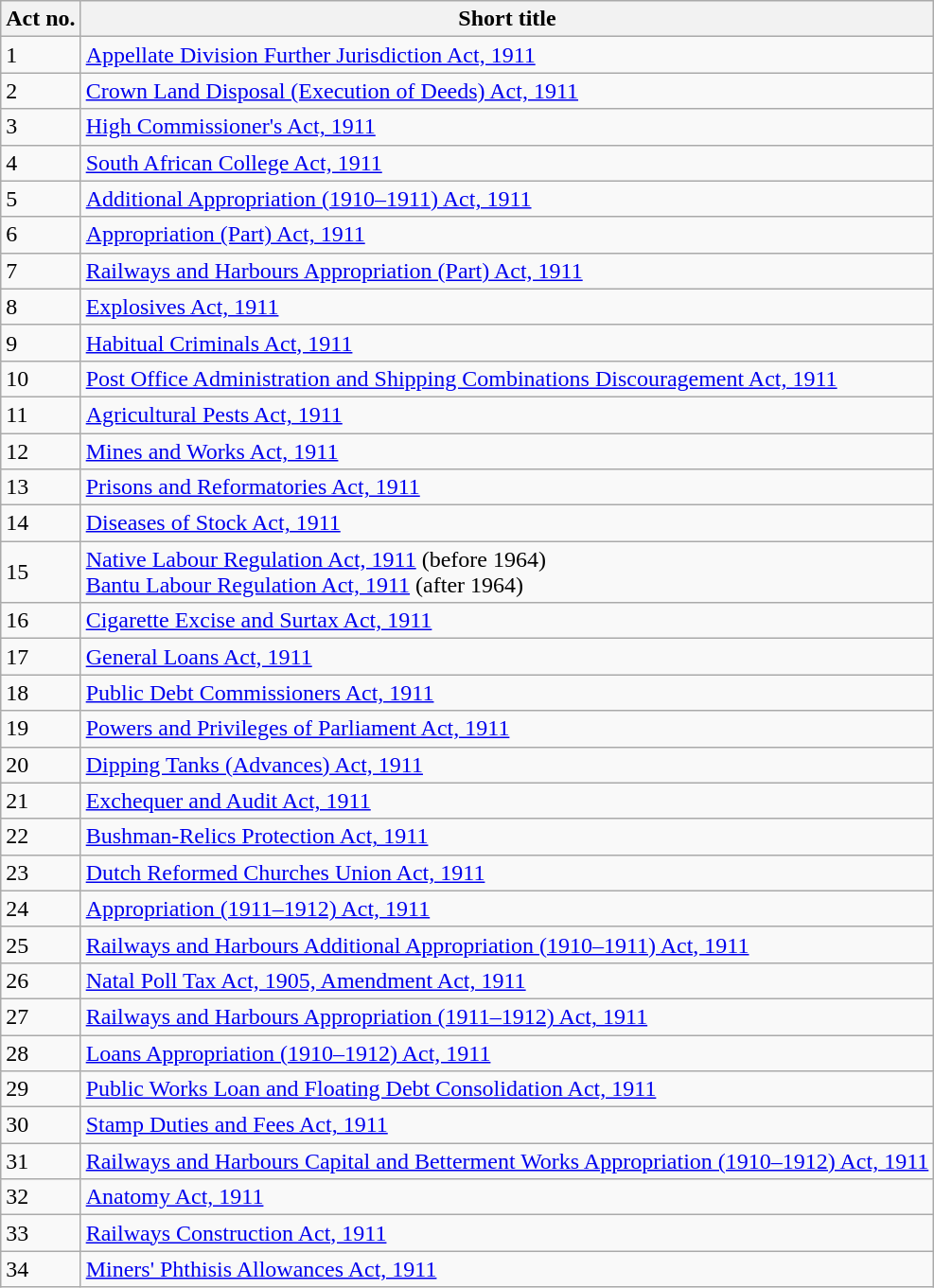<table class="wikitable sortable">
<tr>
<th>Act no.</th>
<th>Short title</th>
</tr>
<tr>
<td>1</td>
<td><a href='#'>Appellate Division Further Jurisdiction Act, 1911</a></td>
</tr>
<tr>
<td>2</td>
<td><a href='#'>Crown Land Disposal (Execution of Deeds) Act, 1911</a></td>
</tr>
<tr>
<td>3</td>
<td><a href='#'>High Commissioner's Act, 1911</a></td>
</tr>
<tr>
<td>4</td>
<td><a href='#'>South African College Act, 1911</a></td>
</tr>
<tr>
<td>5</td>
<td><a href='#'>Additional Appropriation (1910–1911) Act, 1911</a></td>
</tr>
<tr>
<td>6</td>
<td><a href='#'>Appropriation (Part) Act, 1911</a></td>
</tr>
<tr>
<td>7</td>
<td><a href='#'>Railways and Harbours Appropriation (Part) Act, 1911</a></td>
</tr>
<tr>
<td>8</td>
<td><a href='#'>Explosives Act, 1911</a></td>
</tr>
<tr>
<td>9</td>
<td><a href='#'>Habitual Criminals Act, 1911</a></td>
</tr>
<tr>
<td>10</td>
<td><a href='#'>Post Office Administration and Shipping Combinations Discouragement Act, 1911</a></td>
</tr>
<tr>
<td>11</td>
<td><a href='#'>Agricultural Pests Act, 1911</a></td>
</tr>
<tr>
<td>12</td>
<td><a href='#'>Mines and Works Act, 1911</a></td>
</tr>
<tr>
<td>13</td>
<td><a href='#'>Prisons and Reformatories Act, 1911</a></td>
</tr>
<tr>
<td>14</td>
<td><a href='#'>Diseases of Stock Act, 1911</a></td>
</tr>
<tr>
<td>15</td>
<td><a href='#'>Native Labour Regulation Act, 1911</a> (before 1964) <br><a href='#'>Bantu Labour Regulation Act, 1911</a> (after 1964)</td>
</tr>
<tr>
<td>16</td>
<td><a href='#'>Cigarette Excise and Surtax Act, 1911</a></td>
</tr>
<tr>
<td>17</td>
<td><a href='#'>General Loans Act, 1911</a></td>
</tr>
<tr>
<td>18</td>
<td><a href='#'>Public Debt Commissioners Act, 1911</a></td>
</tr>
<tr>
<td>19</td>
<td><a href='#'>Powers and Privileges of Parliament Act, 1911</a></td>
</tr>
<tr>
<td>20</td>
<td><a href='#'>Dipping Tanks (Advances) Act, 1911</a></td>
</tr>
<tr>
<td>21</td>
<td><a href='#'>Exchequer and Audit Act, 1911</a></td>
</tr>
<tr>
<td>22</td>
<td><a href='#'>Bushman-Relics Protection Act, 1911</a></td>
</tr>
<tr>
<td>23</td>
<td><a href='#'>Dutch Reformed Churches Union Act, 1911</a></td>
</tr>
<tr>
<td>24</td>
<td><a href='#'>Appropriation (1911–1912) Act, 1911</a></td>
</tr>
<tr>
<td>25</td>
<td><a href='#'>Railways and Harbours Additional Appropriation (1910–1911) Act, 1911</a></td>
</tr>
<tr>
<td>26</td>
<td><a href='#'>Natal Poll Tax Act, 1905, Amendment Act, 1911</a></td>
</tr>
<tr>
<td>27</td>
<td><a href='#'>Railways and Harbours Appropriation (1911–1912) Act, 1911</a></td>
</tr>
<tr>
<td>28</td>
<td><a href='#'>Loans Appropriation (1910–1912) Act, 1911</a></td>
</tr>
<tr>
<td>29</td>
<td><a href='#'>Public Works Loan and Floating Debt Consolidation Act, 1911</a></td>
</tr>
<tr>
<td>30</td>
<td><a href='#'>Stamp Duties and Fees Act, 1911</a></td>
</tr>
<tr>
<td>31</td>
<td><a href='#'>Railways and Harbours Capital and Betterment Works Appropriation (1910–1912) Act, 1911</a></td>
</tr>
<tr>
<td>32</td>
<td><a href='#'>Anatomy Act, 1911</a></td>
</tr>
<tr>
<td>33</td>
<td><a href='#'>Railways Construction Act, 1911</a></td>
</tr>
<tr>
<td>34</td>
<td><a href='#'>Miners' Phthisis Allowances Act, 1911</a></td>
</tr>
</table>
